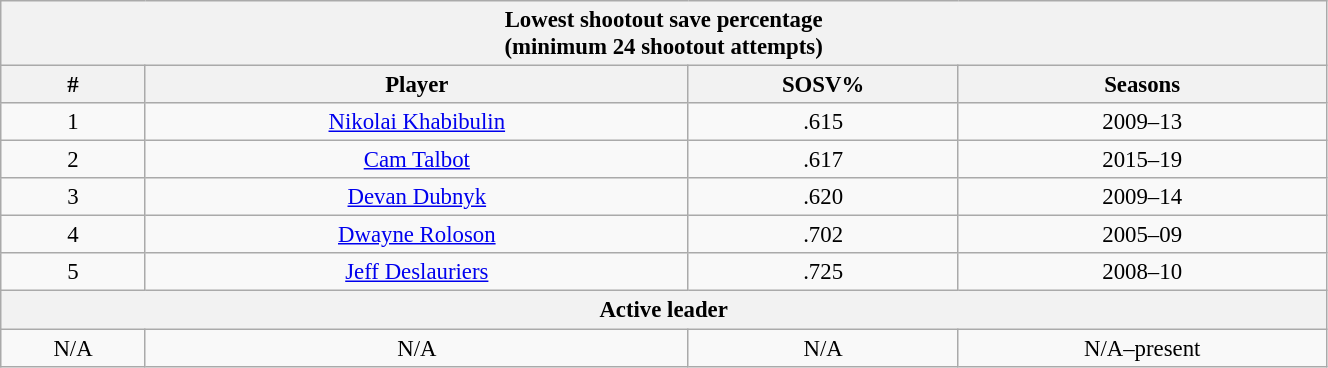<table class="wikitable" style="text-align: center; font-size: 95%" width="70%">
<tr>
<th colspan="4">Lowest shootout save percentage<br>(minimum 24 shootout attempts)</th>
</tr>
<tr>
<th>#</th>
<th>Player</th>
<th>SOSV%</th>
<th>Seasons</th>
</tr>
<tr>
<td>1</td>
<td><a href='#'>Nikolai Khabibulin</a></td>
<td>.615</td>
<td>2009–13</td>
</tr>
<tr>
<td>2</td>
<td><a href='#'>Cam Talbot</a></td>
<td>.617</td>
<td>2015–19</td>
</tr>
<tr>
<td>3</td>
<td><a href='#'>Devan Dubnyk</a></td>
<td>.620</td>
<td>2009–14</td>
</tr>
<tr>
<td>4</td>
<td><a href='#'>Dwayne Roloson</a></td>
<td>.702</td>
<td>2005–09</td>
</tr>
<tr>
<td>5</td>
<td><a href='#'>Jeff Deslauriers</a></td>
<td>.725</td>
<td>2008–10</td>
</tr>
<tr>
<th colspan="4">Active leader</th>
</tr>
<tr>
<td>N/A</td>
<td>N/A</td>
<td>N/A</td>
<td>N/A–present</td>
</tr>
</table>
